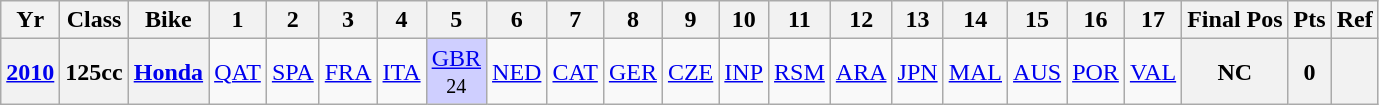<table class="wikitable" style="text-align:center">
<tr>
<th>Yr</th>
<th>Class</th>
<th>Bike</th>
<th>1</th>
<th>2</th>
<th>3</th>
<th>4</th>
<th>5</th>
<th>6</th>
<th>7</th>
<th>8</th>
<th>9</th>
<th>10</th>
<th>11</th>
<th>12</th>
<th>13</th>
<th>14</th>
<th>15</th>
<th>16</th>
<th>17</th>
<th>Final Pos</th>
<th>Pts</th>
<th>Ref</th>
</tr>
<tr>
<th><a href='#'>2010</a></th>
<th>125cc</th>
<th><a href='#'>Honda</a></th>
<td><a href='#'>QAT</a></td>
<td><a href='#'>SPA</a></td>
<td><a href='#'>FRA</a></td>
<td><a href='#'>ITA</a></td>
<td style="background:#CFCFFF;"><a href='#'>GBR</a> <br><small>24</small></td>
<td><a href='#'>NED</a></td>
<td><a href='#'>CAT</a></td>
<td><a href='#'>GER</a></td>
<td><a href='#'>CZE</a></td>
<td><a href='#'>INP</a></td>
<td><a href='#'>RSM</a></td>
<td><a href='#'>ARA</a></td>
<td><a href='#'>JPN</a></td>
<td><a href='#'>MAL</a></td>
<td><a href='#'>AUS</a></td>
<td><a href='#'>POR</a></td>
<td><a href='#'>VAL</a></td>
<th>NC</th>
<th>0</th>
<th></th>
</tr>
</table>
